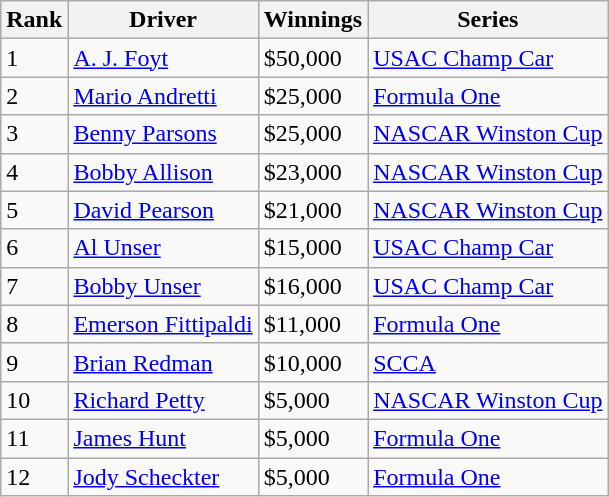<table class="wikitable">
<tr>
<th><strong>Rank</strong></th>
<th><strong>Driver</strong></th>
<th><strong>Winnings</strong></th>
<th><strong>Series</strong></th>
</tr>
<tr>
<td>1</td>
<td> <a href='#'>A. J. Foyt</a></td>
<td>$50,000</td>
<td><a href='#'>USAC Champ Car</a></td>
</tr>
<tr>
<td>2</td>
<td> <a href='#'>Mario Andretti</a></td>
<td>$25,000</td>
<td><a href='#'>Formula One</a></td>
</tr>
<tr>
<td>3</td>
<td> <a href='#'>Benny Parsons</a></td>
<td>$25,000</td>
<td><a href='#'>NASCAR Winston Cup</a></td>
</tr>
<tr>
<td>4</td>
<td> <a href='#'>Bobby Allison</a></td>
<td>$23,000</td>
<td><a href='#'>NASCAR Winston Cup</a></td>
</tr>
<tr>
<td>5</td>
<td> <a href='#'>David Pearson</a></td>
<td>$21,000</td>
<td><a href='#'>NASCAR Winston Cup</a></td>
</tr>
<tr>
<td>6</td>
<td> <a href='#'>Al Unser</a></td>
<td>$15,000</td>
<td><a href='#'>USAC Champ Car</a></td>
</tr>
<tr>
<td>7</td>
<td> <a href='#'>Bobby Unser</a></td>
<td>$16,000</td>
<td><a href='#'>USAC Champ Car</a></td>
</tr>
<tr>
<td>8</td>
<td> <a href='#'>Emerson Fittipaldi</a></td>
<td>$11,000</td>
<td><a href='#'>Formula One</a></td>
</tr>
<tr>
<td>9</td>
<td> <a href='#'>Brian Redman</a></td>
<td>$10,000</td>
<td><a href='#'>SCCA</a></td>
</tr>
<tr>
<td>10</td>
<td> <a href='#'>Richard Petty</a></td>
<td>$5,000</td>
<td><a href='#'>NASCAR Winston Cup</a></td>
</tr>
<tr>
<td>11</td>
<td> <a href='#'>James Hunt</a></td>
<td>$5,000</td>
<td><a href='#'>Formula One</a></td>
</tr>
<tr>
<td>12</td>
<td> <a href='#'>Jody Scheckter</a></td>
<td>$5,000</td>
<td><a href='#'>Formula One</a></td>
</tr>
</table>
